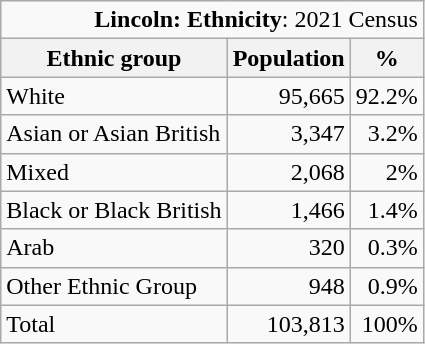<table class="wikitable">
<tr>
<td colspan="14" style="text-align:right;"><strong>Lincoln: Ethnicity</strong>: 2021 Census</td>
</tr>
<tr>
<th>Ethnic group</th>
<th>Population</th>
<th>%</th>
</tr>
<tr>
<td>White</td>
<td style="text-align:right;">95,665</td>
<td style="text-align:right;">92.2%</td>
</tr>
<tr>
<td>Asian or Asian British</td>
<td style="text-align:right;">3,347</td>
<td style="text-align:right;">3.2%</td>
</tr>
<tr>
<td>Mixed</td>
<td style="text-align:right;">2,068</td>
<td style="text-align:right;">2%</td>
</tr>
<tr>
<td>Black or Black British</td>
<td style="text-align:right;">1,466</td>
<td style="text-align:right;">1.4%</td>
</tr>
<tr>
<td>Arab</td>
<td style="text-align:right;">320</td>
<td style="text-align:right;">0.3%</td>
</tr>
<tr>
<td>Other Ethnic Group</td>
<td style="text-align:right;">948</td>
<td style="text-align:right;">0.9%</td>
</tr>
<tr>
<td>Total</td>
<td style="text-align:right;">103,813</td>
<td style="text-align:right;">100%</td>
</tr>
</table>
